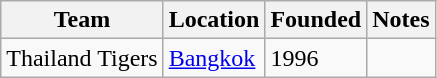<table class="wikitable">
<tr>
<th>Team</th>
<th>Location</th>
<th>Founded</th>
<th>Notes</th>
</tr>
<tr>
<td>Thailand Tigers</td>
<td><a href='#'>Bangkok</a></td>
<td>1996</td>
<td></td>
</tr>
</table>
